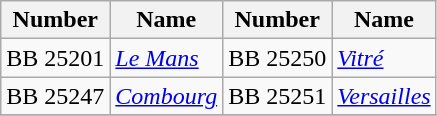<table class=wikitable>
<tr>
<th>Number</th>
<th>Name</th>
<th>Number</th>
<th>Name</th>
</tr>
<tr>
<td>BB 25201</td>
<td><em><a href='#'>Le Mans</a></em></td>
<td>BB 25250</td>
<td><em><a href='#'>Vitré</a></em></td>
</tr>
<tr>
<td>BB 25247</td>
<td><em><a href='#'>Combourg</a></em></td>
<td>BB 25251</td>
<td><em><a href='#'>Versailles</a></em></td>
</tr>
<tr>
</tr>
</table>
